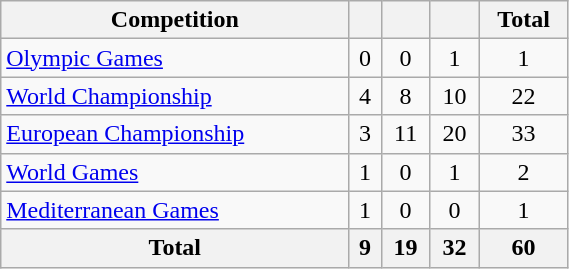<table class="wikitable" width=30% style="font-size:100%; text-align:center;">
<tr>
<th>Competition</th>
<th></th>
<th></th>
<th></th>
<th>Total</th>
</tr>
<tr>
<td align=left><a href='#'>Olympic Games</a></td>
<td>0</td>
<td>0</td>
<td>1</td>
<td>1</td>
</tr>
<tr>
<td align=left><a href='#'>World Championship</a></td>
<td>4</td>
<td>8</td>
<td>10</td>
<td>22</td>
</tr>
<tr>
<td align=left><a href='#'>European Championship</a></td>
<td>3</td>
<td>11</td>
<td>20</td>
<td>33</td>
</tr>
<tr>
<td align=left><a href='#'>World Games</a></td>
<td>1</td>
<td>0</td>
<td>1</td>
<td>2</td>
</tr>
<tr>
<td align=left><a href='#'>Mediterranean Games</a></td>
<td>1</td>
<td>0</td>
<td>0</td>
<td>1</td>
</tr>
<tr>
<th>Total</th>
<th>9</th>
<th>19</th>
<th>32</th>
<th>60</th>
</tr>
</table>
